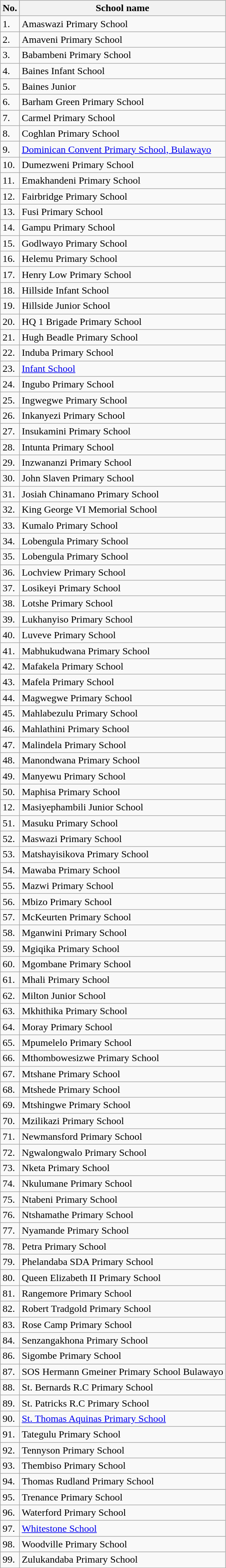<table class="wikitable sortable">
<tr>
<th>No.</th>
<th>School name</th>
</tr>
<tr>
<td>1.</td>
<td>Amaswazi Primary School</td>
</tr>
<tr>
<td>2.</td>
<td>Amaveni Primary School</td>
</tr>
<tr>
<td>3.</td>
<td>Babambeni Primary School</td>
</tr>
<tr>
<td>4.</td>
<td>Baines Infant School</td>
</tr>
<tr>
<td>5.</td>
<td>Baines Junior</td>
</tr>
<tr>
<td>6.</td>
<td>Barham Green Primary School</td>
</tr>
<tr>
<td>7.</td>
<td>Carmel Primary School</td>
</tr>
<tr>
<td>8.</td>
<td>Coghlan Primary School</td>
</tr>
<tr>
<td>9.</td>
<td><a href='#'>Dominican Convent Primary School, Bulawayo</a></td>
</tr>
<tr>
<td>10.</td>
<td>Dumezweni Primary School</td>
</tr>
<tr>
<td>11.</td>
<td>Emakhandeni Primary School</td>
</tr>
<tr>
<td>12.</td>
<td>Fairbridge Primary School</td>
</tr>
<tr>
<td>13.</td>
<td>Fusi Primary School</td>
</tr>
<tr>
<td>14.</td>
<td>Gampu Primary School</td>
</tr>
<tr>
<td>15.</td>
<td>Godlwayo Primary School</td>
</tr>
<tr>
<td>16.</td>
<td>Helemu Primary School</td>
</tr>
<tr>
<td>17.</td>
<td>Henry Low Primary School</td>
</tr>
<tr>
<td>18.</td>
<td>Hillside Infant School</td>
</tr>
<tr>
<td>19.</td>
<td>Hillside Junior School</td>
</tr>
<tr>
<td>20.</td>
<td>HQ 1 Brigade Primary School</td>
</tr>
<tr>
<td>21.</td>
<td>Hugh Beadle Primary School</td>
</tr>
<tr>
<td>22.</td>
<td>Induba Primary School</td>
</tr>
<tr>
<td>23.</td>
<td><a href='#'>Infant School</a></td>
</tr>
<tr>
<td>24.</td>
<td>Ingubo Primary School</td>
</tr>
<tr>
<td>25.</td>
<td>Ingwegwe Primary School</td>
</tr>
<tr>
<td>26.</td>
<td>Inkanyezi Primary School</td>
</tr>
<tr>
<td>27.</td>
<td>Insukamini Primary School</td>
</tr>
<tr>
<td>28.</td>
<td>Intunta Primary School</td>
</tr>
<tr>
<td>29.</td>
<td>Inzwananzi Primary School</td>
</tr>
<tr>
<td>30.</td>
<td>John Slaven Primary School</td>
</tr>
<tr>
<td>31.</td>
<td>Josiah Chinamano Primary School</td>
</tr>
<tr>
<td>32.</td>
<td>King George VI Memorial School</td>
</tr>
<tr>
<td>33.</td>
<td>Kumalo Primary School</td>
</tr>
<tr>
<td>34.</td>
<td>Lobengula Primary School</td>
</tr>
<tr>
<td>35.</td>
<td>Lobengula Primary School</td>
</tr>
<tr>
<td>36.</td>
<td>Lochview Primary School</td>
</tr>
<tr>
<td>37.</td>
<td>Losikeyi Primary School</td>
</tr>
<tr>
<td>38.</td>
<td>Lotshe Primary School</td>
</tr>
<tr>
<td>39.</td>
<td>Lukhanyiso Primary School</td>
</tr>
<tr>
<td>40.</td>
<td>Luveve Primary School</td>
</tr>
<tr>
<td>41.</td>
<td>Mabhukudwana Primary School</td>
</tr>
<tr>
<td>42.</td>
<td>Mafakela Primary School</td>
</tr>
<tr>
<td>43.</td>
<td>Mafela Primary School</td>
</tr>
<tr>
<td>44.</td>
<td>Magwegwe Primary School</td>
</tr>
<tr>
<td>45.</td>
<td>Mahlabezulu Primary School</td>
</tr>
<tr>
<td>46.</td>
<td>Mahlathini Primary School</td>
</tr>
<tr>
<td>47.</td>
<td>Malindela Primary School</td>
</tr>
<tr>
<td>48.</td>
<td>Manondwana Primary School</td>
</tr>
<tr>
<td>49.</td>
<td>Manyewu Primary School</td>
</tr>
<tr>
<td>50.</td>
<td>Maphisa Primary School</td>
</tr>
<tr>
<td>12.</td>
<td>Masiyephambili Junior School</td>
</tr>
<tr>
<td>51.</td>
<td>Masuku Primary School</td>
</tr>
<tr>
<td>52.</td>
<td>Maswazi Primary School</td>
</tr>
<tr>
<td>53.</td>
<td>Matshayisikova Primary School</td>
</tr>
<tr>
<td>54.</td>
<td>Mawaba Primary School</td>
</tr>
<tr>
<td>55.</td>
<td>Mazwi Primary School</td>
</tr>
<tr>
<td>56.</td>
<td>Mbizo Primary School</td>
</tr>
<tr>
<td>57.</td>
<td>McKeurten Primary School</td>
</tr>
<tr>
<td>58.</td>
<td>Mganwini Primary School</td>
</tr>
<tr>
<td>59.</td>
<td>Mgiqika Primary School</td>
</tr>
<tr>
<td>60.</td>
<td>Mgombane Primary School</td>
</tr>
<tr>
<td>61.</td>
<td>Mhali Primary School</td>
</tr>
<tr>
<td>62.</td>
<td>Milton Junior School</td>
</tr>
<tr>
<td>63.</td>
<td>Mkhithika Primary School</td>
</tr>
<tr>
<td>64.</td>
<td>Moray Primary School</td>
</tr>
<tr>
<td>65.</td>
<td>Mpumelelo Primary School</td>
</tr>
<tr>
<td>66.</td>
<td>Mthombowesizwe Primary School</td>
</tr>
<tr>
<td>67.</td>
<td>Mtshane Primary School</td>
</tr>
<tr>
<td>68.</td>
<td>Mtshede Primary School</td>
</tr>
<tr>
<td>69.</td>
<td>Mtshingwe Primary School</td>
</tr>
<tr>
<td>70.</td>
<td>Mzilikazi Primary School</td>
</tr>
<tr>
<td>71.</td>
<td>Newmansford Primary School</td>
</tr>
<tr>
<td>72.</td>
<td>Ngwalongwalo Primary School</td>
</tr>
<tr>
<td>73.</td>
<td>Nketa Primary School</td>
</tr>
<tr>
<td>74.</td>
<td>Nkulumane Primary School</td>
</tr>
<tr>
<td>75.</td>
<td>Ntabeni Primary School</td>
</tr>
<tr>
<td>76.</td>
<td>Ntshamathe Primary School</td>
</tr>
<tr>
<td>77.</td>
<td>Nyamande Primary School</td>
</tr>
<tr>
<td>78.</td>
<td>Petra Primary School</td>
</tr>
<tr>
<td>79.</td>
<td>Phelandaba SDA Primary School</td>
</tr>
<tr>
<td>80.</td>
<td>Queen Elizabeth II Primary School</td>
</tr>
<tr>
<td>81.</td>
<td>Rangemore Primary School</td>
</tr>
<tr>
<td>82.</td>
<td>Robert Tradgold Primary School</td>
</tr>
<tr>
<td>83.</td>
<td>Rose Camp Primary School</td>
</tr>
<tr>
<td>84.</td>
<td>Senzangakhona Primary School</td>
</tr>
<tr>
<td>86.</td>
<td>Sigombe Primary School</td>
</tr>
<tr>
<td>87.</td>
<td>SOS Hermann Gmeiner Primary School Bulawayo</td>
</tr>
<tr>
<td>88.</td>
<td>St. Bernards R.C Primary School</td>
</tr>
<tr>
<td>89.</td>
<td>St. Patricks R.C Primary School</td>
</tr>
<tr>
<td>90.</td>
<td><a href='#'>St. Thomas Aquinas Primary School</a></td>
</tr>
<tr>
<td>91.</td>
<td>Tategulu Primary School</td>
</tr>
<tr>
<td>92.</td>
<td>Tennyson Primary School</td>
</tr>
<tr>
<td>93.</td>
<td>Thembiso Primary School</td>
</tr>
<tr>
<td>94.</td>
<td>Thomas Rudland Primary School</td>
</tr>
<tr>
<td>95.</td>
<td>Trenance Primary School</td>
</tr>
<tr>
<td>96.</td>
<td>Waterford Primary School</td>
</tr>
<tr>
<td>97.</td>
<td><a href='#'>Whitestone School</a></td>
</tr>
<tr>
<td>98.</td>
<td>Woodville Primary School</td>
</tr>
<tr>
<td>99.</td>
<td>Zulukandaba Primary School</td>
</tr>
</table>
